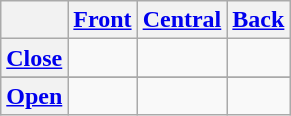<table class="wikitable">
<tr>
<th></th>
<th><a href='#'>Front</a></th>
<th><a href='#'>Central</a></th>
<th><a href='#'>Back</a></th>
</tr>
<tr style="text-align:center;">
<th><a href='#'>Close</a></th>
<td></td>
<td></td>
<td></td>
</tr>
<tr style="text-align:center;">
</tr>
<tr style="text-align:center;">
<th><a href='#'>Open</a></th>
<td></td>
<td></td>
<td></td>
</tr>
</table>
